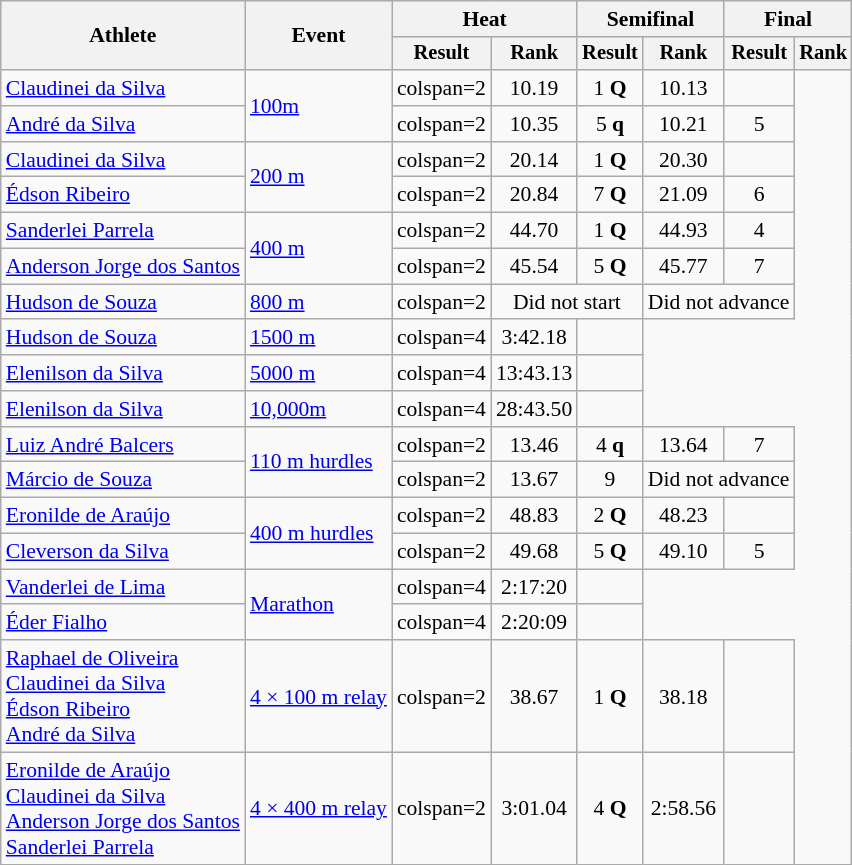<table class="wikitable" style="font-size:90%">
<tr>
<th rowspan="2">Athlete</th>
<th rowspan="2">Event</th>
<th colspan="2">Heat</th>
<th colspan="2">Semifinal</th>
<th colspan="2">Final</th>
</tr>
<tr style="font-size:95%">
<th>Result</th>
<th>Rank</th>
<th>Result</th>
<th>Rank</th>
<th>Result</th>
<th>Rank</th>
</tr>
<tr align=center>
<td align=left><a href='#'>Claudinei da Silva</a></td>
<td align=left rowspan=2><a href='#'>100m</a></td>
<td>colspan=2 </td>
<td>10.19</td>
<td>1 <strong>Q</strong></td>
<td>10.13</td>
<td></td>
</tr>
<tr align=center>
<td align=left><a href='#'>André da Silva</a></td>
<td>colspan=2 </td>
<td>10.35</td>
<td>5 <strong>q</strong></td>
<td>10.21</td>
<td>5</td>
</tr>
<tr align=center>
<td align=left><a href='#'>Claudinei da Silva</a></td>
<td align=left rowspan=2><a href='#'>200 m</a></td>
<td>colspan=2 </td>
<td>20.14</td>
<td>1 <strong>Q</strong></td>
<td>20.30</td>
<td></td>
</tr>
<tr align=center>
<td align=left><a href='#'>Édson Ribeiro</a></td>
<td>colspan=2 </td>
<td>20.84</td>
<td>7 <strong>Q</strong></td>
<td>21.09</td>
<td>6</td>
</tr>
<tr align=center>
<td align=left><a href='#'>Sanderlei Parrela</a></td>
<td align=left rowspan=2><a href='#'>400 m</a></td>
<td>colspan=2 </td>
<td>44.70</td>
<td>1 <strong>Q</strong></td>
<td>44.93</td>
<td>4</td>
</tr>
<tr align=center>
<td align=left><a href='#'>Anderson Jorge dos Santos</a></td>
<td>colspan=2 </td>
<td>45.54</td>
<td>5 <strong>Q</strong></td>
<td>45.77</td>
<td>7</td>
</tr>
<tr align=center>
<td align=left><a href='#'>Hudson de Souza</a></td>
<td align=left><a href='#'>800 m</a></td>
<td>colspan=2 </td>
<td colspan=2>Did not start</td>
<td colspan=2>Did not advance</td>
</tr>
<tr align=center>
<td align=left><a href='#'>Hudson de Souza</a></td>
<td align=left rowspan=1><a href='#'>1500 m</a></td>
<td>colspan=4 </td>
<td>3:42.18</td>
<td></td>
</tr>
<tr align=center>
<td align=left><a href='#'>Elenilson da Silva</a></td>
<td align=left><a href='#'>5000 m</a></td>
<td>colspan=4 </td>
<td>13:43.13</td>
<td></td>
</tr>
<tr align=center>
<td align=left><a href='#'>Elenilson da Silva</a></td>
<td align=left rowspan=1><a href='#'>10,000m</a></td>
<td>colspan=4 </td>
<td>28:43.50</td>
<td></td>
</tr>
<tr align=center>
<td align=left><a href='#'>Luiz André Balcers</a></td>
<td align=left rowspan=2><a href='#'>110 m hurdles</a></td>
<td>colspan=2 </td>
<td>13.46</td>
<td>4 <strong>q</strong></td>
<td>13.64</td>
<td>7</td>
</tr>
<tr align=center>
<td align=left><a href='#'>Márcio de Souza</a></td>
<td>colspan=2 </td>
<td>13.67</td>
<td>9</td>
<td colspan=2>Did not advance</td>
</tr>
<tr align=center>
<td align=left><a href='#'>Eronilde de Araújo</a></td>
<td align=left rowspan=2><a href='#'>400 m hurdles</a></td>
<td>colspan=2 </td>
<td>48.83</td>
<td>2 <strong>Q</strong></td>
<td>48.23</td>
<td></td>
</tr>
<tr align=center>
<td align=left><a href='#'>Cleverson da Silva</a></td>
<td>colspan=2 </td>
<td>49.68</td>
<td>5 <strong>Q</strong></td>
<td>49.10</td>
<td>5</td>
</tr>
<tr align=center>
<td align=left><a href='#'>Vanderlei de Lima</a></td>
<td align=left rowspan=2><a href='#'>Marathon</a></td>
<td>colspan=4 </td>
<td>2:17:20</td>
<td></td>
</tr>
<tr align=center>
<td align=left><a href='#'>Éder Fialho</a></td>
<td>colspan=4 </td>
<td>2:20:09</td>
<td></td>
</tr>
<tr align=center>
<td align=left><a href='#'>Raphael de Oliveira</a><br><a href='#'>Claudinei da Silva</a><br><a href='#'>Édson Ribeiro</a><br><a href='#'>André da Silva</a></td>
<td align=left><a href='#'>4 × 100 m relay</a></td>
<td>colspan=2 </td>
<td>38.67</td>
<td>1 <strong>Q</strong></td>
<td>38.18</td>
<td></td>
</tr>
<tr align=center>
<td align=left><a href='#'>Eronilde de Araújo</a><br><a href='#'>Claudinei da Silva</a><br><a href='#'>Anderson Jorge dos Santos</a><br><a href='#'>Sanderlei Parrela</a></td>
<td align=left><a href='#'>4 × 400 m relay</a></td>
<td>colspan=2 </td>
<td>3:01.04</td>
<td>4 <strong>Q</strong></td>
<td>2:58.56</td>
<td></td>
</tr>
</table>
